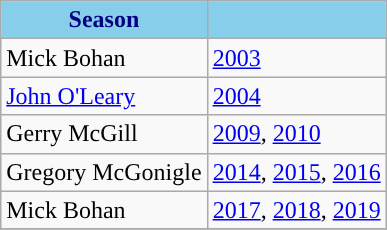<table class="wikitable collapsible">
<tr>
<th style="background:skyblue; color:navy;;">Season</th>
<th style="background:skyblue; color:navy;"></th>
</tr>
<tr>
<td>Mick Bohan</td>
<td><a href='#'>2003</a></td>
</tr>
<tr>
<td><a href='#'>John O'Leary</a></td>
<td><a href='#'>2004</a></td>
</tr>
<tr>
<td>Gerry McGill</td>
<td><a href='#'>2009</a>, <a href='#'>2010</a></td>
</tr>
<tr>
<td>Gregory McGonigle</td>
<td><a href='#'>2014</a>, <a href='#'>2015</a>, <a href='#'>2016</a></td>
</tr>
<tr>
<td>Mick Bohan </td>
<td><a href='#'>2017</a>, <a href='#'>2018</a>, <a href='#'>2019</a></td>
</tr>
<tr>
</tr>
</table>
